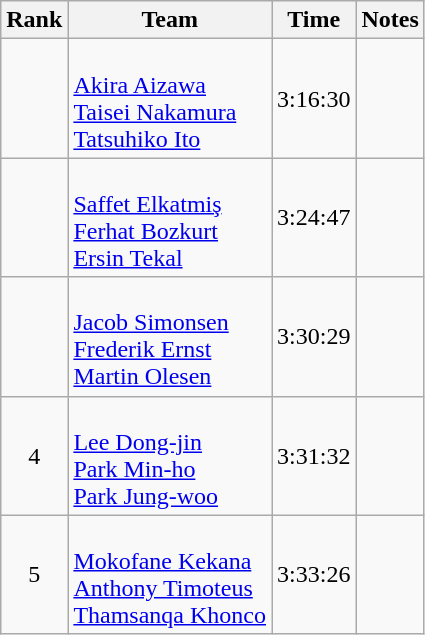<table class="wikitable sortable" style="text-align:center">
<tr>
<th>Rank</th>
<th>Team</th>
<th>Time</th>
<th>Notes</th>
</tr>
<tr>
<td></td>
<td align=left><br><a href='#'>Akira Aizawa</a><br><a href='#'>Taisei Nakamura</a><br><a href='#'>Tatsuhiko Ito</a></td>
<td>3:16:30</td>
<td></td>
</tr>
<tr>
<td></td>
<td align=left><br><a href='#'>Saffet Elkatmiş</a><br><a href='#'>Ferhat Bozkurt</a><br><a href='#'>Ersin Tekal</a></td>
<td>3:24:47</td>
<td></td>
</tr>
<tr>
<td></td>
<td align=left><br><a href='#'>Jacob Simonsen</a><br><a href='#'>Frederik Ernst</a><br><a href='#'>Martin Olesen</a></td>
<td>3:30:29</td>
<td></td>
</tr>
<tr>
<td>4</td>
<td align=left><br><a href='#'>Lee Dong-jin</a><br><a href='#'>Park Min-ho</a><br><a href='#'>Park Jung-woo</a></td>
<td>3:31:32</td>
<td></td>
</tr>
<tr>
<td>5</td>
<td align=left><br><a href='#'>Mokofane Kekana</a><br><a href='#'>Anthony Timoteus</a><br><a href='#'>Thamsanqa Khonco</a></td>
<td>3:33:26</td>
<td></td>
</tr>
</table>
